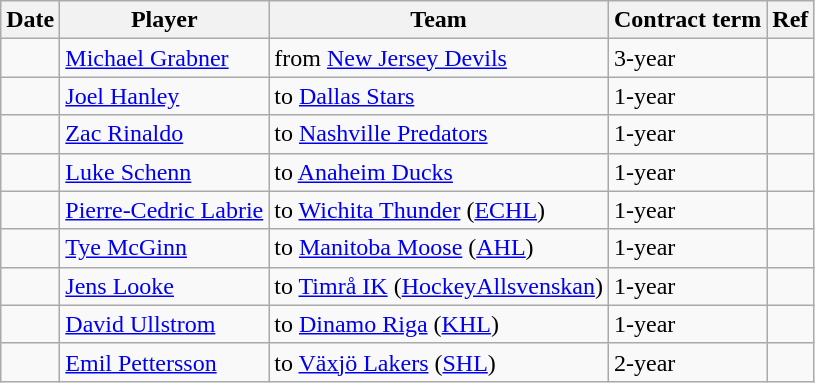<table class="wikitable">
<tr>
<th>Date</th>
<th>Player</th>
<th>Team</th>
<th>Contract term</th>
<th>Ref</th>
</tr>
<tr>
<td></td>
<td><a href='#'>Michael Grabner</a></td>
<td>from <a href='#'>New Jersey Devils</a></td>
<td>3-year</td>
<td></td>
</tr>
<tr>
<td></td>
<td><a href='#'>Joel Hanley</a></td>
<td>to <a href='#'>Dallas Stars</a></td>
<td>1-year</td>
<td></td>
</tr>
<tr>
<td></td>
<td><a href='#'>Zac Rinaldo</a></td>
<td>to <a href='#'>Nashville Predators</a></td>
<td>1-year</td>
<td></td>
</tr>
<tr>
<td></td>
<td><a href='#'>Luke Schenn</a></td>
<td>to <a href='#'>Anaheim Ducks</a></td>
<td>1-year</td>
<td></td>
</tr>
<tr>
<td></td>
<td><a href='#'>Pierre-Cedric Labrie</a></td>
<td>to <a href='#'>Wichita Thunder</a> (<a href='#'>ECHL</a>)</td>
<td>1-year</td>
<td></td>
</tr>
<tr>
<td></td>
<td><a href='#'>Tye McGinn</a></td>
<td>to <a href='#'>Manitoba Moose</a> (<a href='#'>AHL</a>)</td>
<td>1-year</td>
<td></td>
</tr>
<tr>
<td></td>
<td><a href='#'>Jens Looke</a></td>
<td>to <a href='#'>Timrå IK</a> (<a href='#'>HockeyAllsvenskan</a>)</td>
<td>1-year</td>
<td></td>
</tr>
<tr>
<td></td>
<td><a href='#'>David Ullstrom</a></td>
<td>to <a href='#'>Dinamo Riga</a> (<a href='#'>KHL</a>)</td>
<td>1-year</td>
<td></td>
</tr>
<tr>
<td></td>
<td><a href='#'>Emil Pettersson</a></td>
<td>to <a href='#'>Växjö Lakers</a> (<a href='#'>SHL</a>)</td>
<td>2-year</td>
<td></td>
</tr>
</table>
